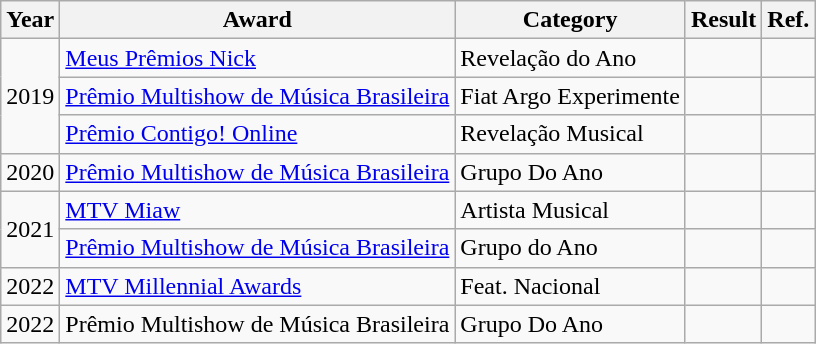<table class="wikitable sortable plainrowheaders">
<tr>
<th>Year</th>
<th>Award</th>
<th>Category</th>
<th>Result</th>
<th>Ref.</th>
</tr>
<tr>
<td rowspan="3">2019</td>
<td><a href='#'>Meus Prêmios Nick</a></td>
<td>Revelação do Ano</td>
<td></td>
<td></td>
</tr>
<tr>
<td><a href='#'>Prêmio Multishow de Música Brasileira</a></td>
<td>Fiat Argo Experimente</td>
<td></td>
<td></td>
</tr>
<tr>
<td><a href='#'>Prêmio Contigo! Online</a></td>
<td>Revelação Musical</td>
<td></td>
<td></td>
</tr>
<tr>
<td>2020</td>
<td><a href='#'>Prêmio Multishow de Música Brasileira</a></td>
<td>Grupo Do Ano</td>
<td></td>
<td></td>
</tr>
<tr>
<td rowspan="2">2021</td>
<td><a href='#'>MTV Miaw</a></td>
<td>Artista Musical</td>
<td></td>
<td></td>
</tr>
<tr>
<td><a href='#'>Prêmio Multishow de Música Brasileira</a></td>
<td>Grupo do Ano</td>
<td></td>
<td></td>
</tr>
<tr>
<td>2022</td>
<td><a href='#'>MTV Millennial Awards</a></td>
<td>Feat. Nacional</td>
<td></td>
<td><br></td>
</tr>
<tr>
<td>2022</td>
<td>Prêmio Multishow de Música Brasileira</td>
<td>Grupo Do Ano</td>
<td></td>
<td></td>
</tr>
</table>
